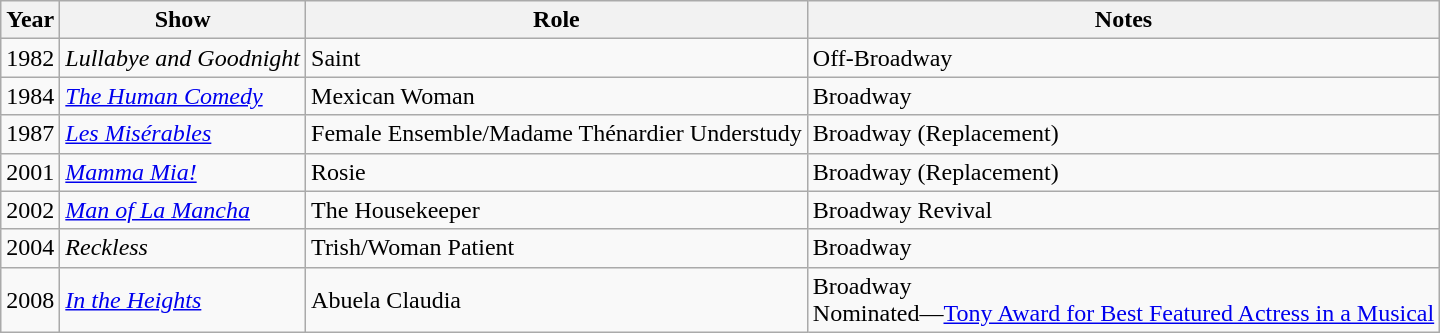<table class="wikitable">
<tr>
<th>Year</th>
<th>Show</th>
<th>Role</th>
<th>Notes</th>
</tr>
<tr>
<td>1982</td>
<td><em>Lullabye and Goodnight</em></td>
<td>Saint</td>
<td>Off-Broadway</td>
</tr>
<tr>
<td>1984</td>
<td><em><a href='#'>The Human Comedy</a></em></td>
<td>Mexican Woman</td>
<td>Broadway</td>
</tr>
<tr>
<td>1987</td>
<td><em><a href='#'>Les Misérables</a></em></td>
<td>Female Ensemble/Madame Thénardier Understudy</td>
<td>Broadway (Replacement)</td>
</tr>
<tr>
<td>2001</td>
<td><em><a href='#'>Mamma Mia!</a></em></td>
<td>Rosie</td>
<td>Broadway (Replacement)</td>
</tr>
<tr>
<td>2002</td>
<td><em><a href='#'>Man of La Mancha</a></em></td>
<td>The Housekeeper</td>
<td>Broadway Revival</td>
</tr>
<tr>
<td>2004</td>
<td><em>Reckless</em></td>
<td>Trish/Woman Patient</td>
<td>Broadway</td>
</tr>
<tr>
<td>2008</td>
<td><em><a href='#'>In the Heights</a></em></td>
<td>Abuela Claudia</td>
<td>Broadway<br>Nominated—<a href='#'>Tony Award for Best Featured Actress in a Musical</a></td>
</tr>
</table>
